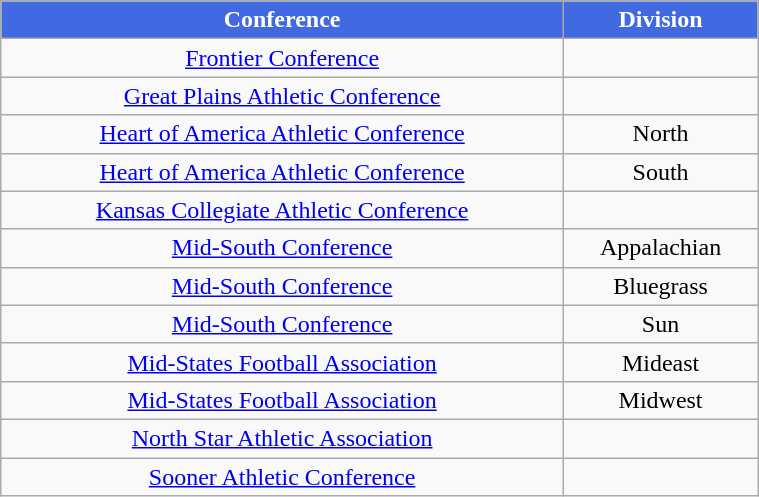<table class="wikitable" style="width:40%;">
<tr>
<th style="background:#4169E1; color:white;">Conference</th>
<th style="background:#4169E1; color:white;">Division</th>
</tr>
<tr style="text-align:center;">
<td><a href='#'>Frontier Conference</a></td>
<td></td>
</tr>
<tr style="text-align:center;">
<td><a href='#'>Great Plains Athletic Conference</a></td>
<td></td>
</tr>
<tr style="text-align:center;">
<td><a href='#'>Heart of America Athletic Conference</a></td>
<td>North</td>
</tr>
<tr style="text-align:center;">
<td><a href='#'>Heart of America Athletic Conference</a></td>
<td>South</td>
</tr>
<tr style="text-align:center;">
<td><a href='#'>Kansas Collegiate Athletic Conference</a></td>
<td></td>
</tr>
<tr style="text-align:center;">
<td><a href='#'>Mid-South Conference</a></td>
<td>Appalachian</td>
</tr>
<tr style="text-align:center;">
<td><a href='#'>Mid-South Conference</a></td>
<td>Bluegrass</td>
</tr>
<tr style="text-align:center;">
<td><a href='#'>Mid-South Conference</a></td>
<td>Sun</td>
</tr>
<tr style="text-align:center;">
<td><a href='#'>Mid-States Football Association</a></td>
<td>Mideast</td>
</tr>
<tr style="text-align:center;">
<td><a href='#'>Mid-States Football Association</a></td>
<td>Midwest</td>
</tr>
<tr style="text-align:center;">
<td><a href='#'>North Star Athletic Association</a></td>
<td></td>
</tr>
<tr style="text-align:center;">
<td><a href='#'>Sooner Athletic Conference</a></td>
<td></td>
</tr>
</table>
